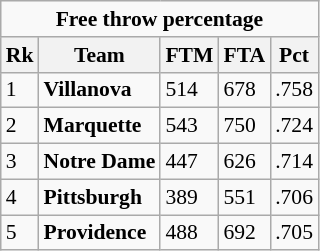<table class="wikitable" style="white-space:nowrap; font-size:90%;">
<tr>
<td colspan=5 style="text-align:center;"><strong>Free throw percentage</strong></td>
</tr>
<tr>
<th>Rk</th>
<th>Team</th>
<th>FTM</th>
<th>FTA</th>
<th>Pct</th>
</tr>
<tr>
<td>1</td>
<td><strong>Villanova</strong></td>
<td>514</td>
<td>678</td>
<td>.758</td>
</tr>
<tr>
<td>2</td>
<td><strong>Marquette</strong></td>
<td>543</td>
<td>750</td>
<td>.724</td>
</tr>
<tr>
<td>3</td>
<td><strong>Notre Dame</strong></td>
<td>447</td>
<td>626</td>
<td>.714</td>
</tr>
<tr>
<td>4</td>
<td><strong>Pittsburgh</strong></td>
<td>389</td>
<td>551</td>
<td>.706</td>
</tr>
<tr>
<td>5</td>
<td><strong>Providence</strong></td>
<td>488</td>
<td>692</td>
<td>.705</td>
</tr>
</table>
